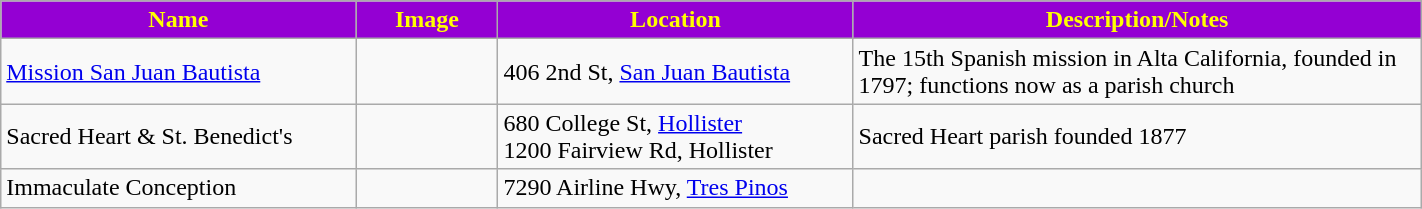<table class="wikitable sortable" style="width:75%">
<tr>
<th style="background:darkviolet; color:yellow;" width="25%"><strong>Name</strong></th>
<th style="background:darkviolet; color:yellow;" width="10%"><strong>Image</strong></th>
<th style="background:darkviolet; color:yellow;" width="25%"><strong>Location</strong></th>
<th style="background:darkviolet; color:yellow;" width="15"><strong>Description/Notes</strong></th>
</tr>
<tr>
<td><a href='#'>Mission San Juan Bautista</a></td>
<td></td>
<td>406 2nd St, <a href='#'>San Juan Bautista</a></td>
<td>The 15th Spanish mission in Alta California, founded in 1797; functions now as a parish church</td>
</tr>
<tr>
<td>Sacred Heart & St. Benedict's</td>
<td></td>
<td>680 College St, <a href='#'>Hollister</a><br>1200 Fairview Rd, Hollister</td>
<td>Sacred Heart parish founded 1877</td>
</tr>
<tr>
<td>Immaculate Conception</td>
<td></td>
<td>7290 Airline Hwy, <a href='#'>Tres Pinos</a></td>
<td></td>
</tr>
</table>
